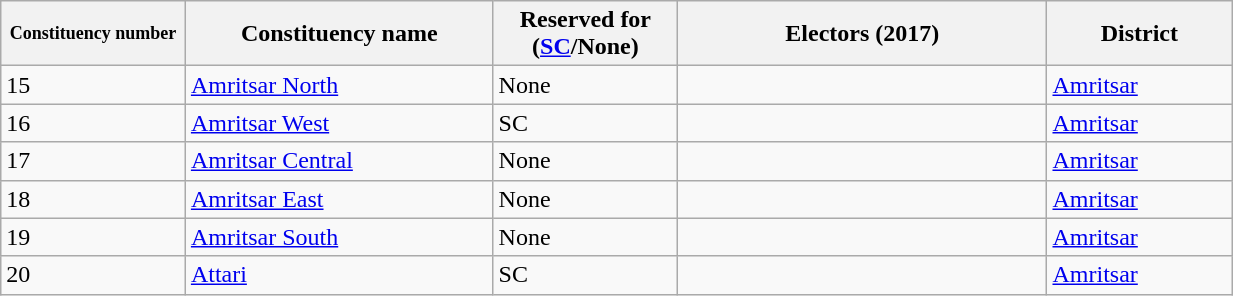<table class=wikitable sortable style=width:65%;>
<tr>
<th style="width: 15%; font-size:75%">Constituency number</th>
<th style="width: 25%;">Constituency name</th>
<th style="width: 15%;">Reserved for (<a href='#'>SC</a>/None)</th>
<th style="width: 30%;">Electors (2017)</th>
<th style="width: 15%;">District</th>
</tr>
<tr>
<td>15</td>
<td><a href='#'>Amritsar North</a></td>
<td>None</td>
<td></td>
<td><a href='#'>Amritsar</a></td>
</tr>
<tr>
<td>16</td>
<td><a href='#'>Amritsar West</a></td>
<td>SC</td>
<td></td>
<td><a href='#'>Amritsar</a></td>
</tr>
<tr>
<td>17</td>
<td><a href='#'>Amritsar Central</a></td>
<td>None</td>
<td></td>
<td><a href='#'>Amritsar</a></td>
</tr>
<tr>
<td>18</td>
<td><a href='#'>Amritsar East</a></td>
<td>None</td>
<td></td>
<td><a href='#'>Amritsar</a></td>
</tr>
<tr>
<td>19</td>
<td><a href='#'>Amritsar South</a></td>
<td>None</td>
<td></td>
<td><a href='#'>Amritsar</a></td>
</tr>
<tr>
<td>20</td>
<td><a href='#'>Attari</a></td>
<td>SC</td>
<td></td>
<td><a href='#'>Amritsar</a></td>
</tr>
</table>
